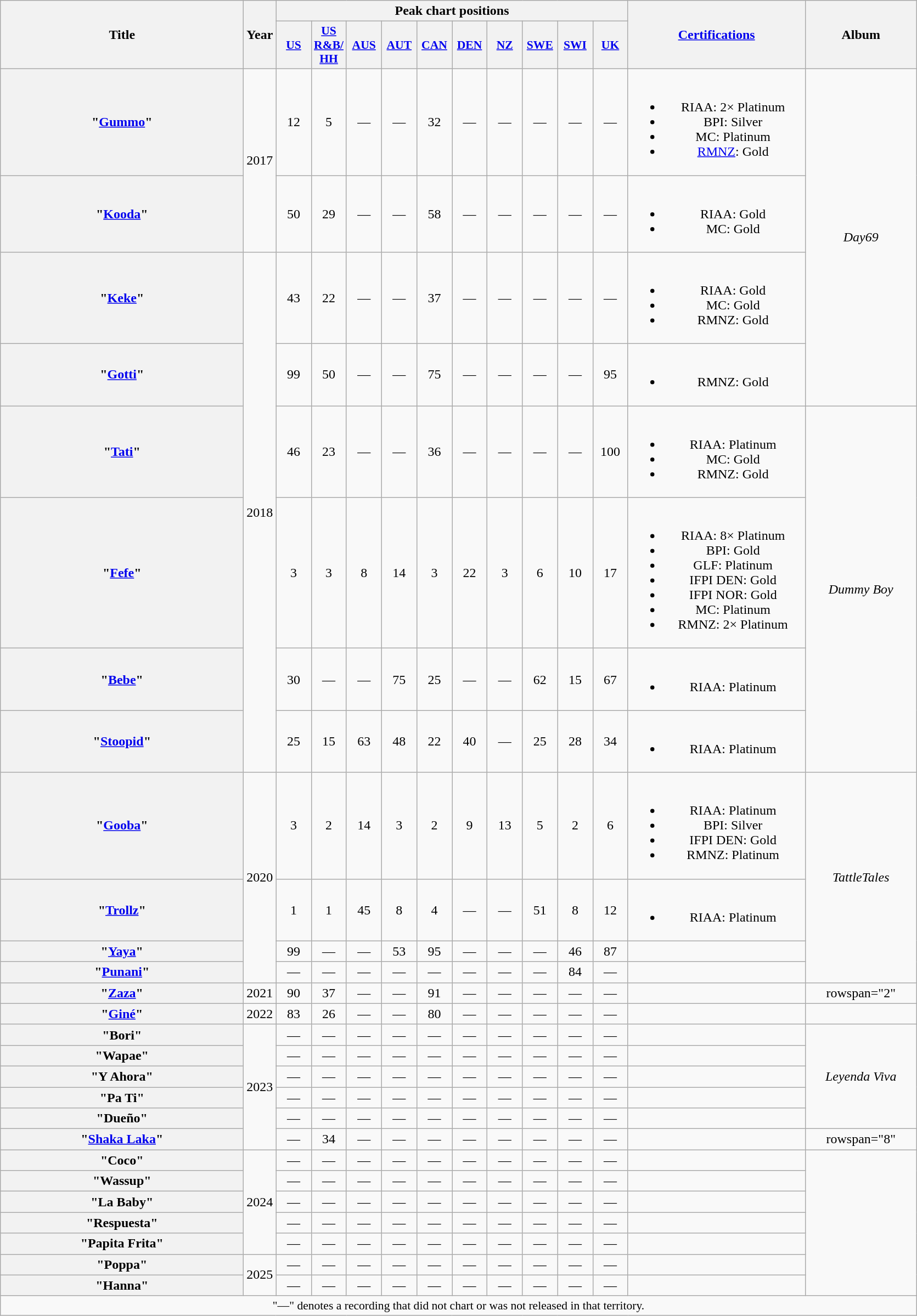<table class="wikitable plainrowheaders" style="text-align:center;">
<tr>
<th scope="col" rowspan="2" style="width:18em;">Title</th>
<th scope="col" rowspan="2" style="width:1em;">Year</th>
<th scope="col" colspan="10">Peak chart positions</th>
<th scope="col" rowspan="2" style="width:13em;"><a href='#'>Certifications</a></th>
<th scope="col" rowspan="2" style="width:8em;">Album</th>
</tr>
<tr>
<th scope="col" style="width:2.5em;font-size:90%;"><a href='#'>US</a><br></th>
<th scope="col" style="width:2.5em;font-size:90%;"><a href='#'>US<br>R&B/<br>HH</a><br></th>
<th scope="col" style="width:2.5em;font-size:90%;"><a href='#'>AUS</a><br></th>
<th scope="col" style="width:2.5em;font-size:90%;"><a href='#'>AUT</a><br></th>
<th scope="col" style="width:2.5em;font-size:90%;"><a href='#'>CAN</a><br></th>
<th scope="col" style="width:2.5em;font-size:90%;"><a href='#'>DEN</a><br></th>
<th scope="col" style="width:2.5em;font-size:90%;"><a href='#'>NZ</a><br></th>
<th scope="col" style="width:2.5em;font-size:90%;"><a href='#'>SWE</a><br></th>
<th scope="col" style="width:2.5em;font-size:90%;"><a href='#'>SWI</a><br></th>
<th scope="col" style="width:2.5em;font-size:90%;"><a href='#'>UK</a><br></th>
</tr>
<tr>
<th scope="row">"<a href='#'>Gummo</a>"</th>
<td rowspan="2">2017</td>
<td>12</td>
<td>5</td>
<td>—</td>
<td>—</td>
<td>32</td>
<td>—</td>
<td>—</td>
<td>—</td>
<td>—</td>
<td>—</td>
<td><br><ul><li>RIAA: 2× Platinum</li><li>BPI: Silver</li><li>MC: Platinum</li><li><a href='#'>RMNZ</a>: Gold</li></ul></td>
<td rowspan="4"><em>Day69</em></td>
</tr>
<tr>
<th scope="row">"<a href='#'>Kooda</a>"</th>
<td>50</td>
<td>29</td>
<td>—</td>
<td>—</td>
<td>58</td>
<td>—</td>
<td>—</td>
<td>—</td>
<td>—</td>
<td>—</td>
<td><br><ul><li>RIAA: Gold</li><li>MC: Gold</li></ul></td>
</tr>
<tr>
<th scope="row">"<a href='#'>Keke</a>"<br></th>
<td rowspan="6">2018</td>
<td>43</td>
<td>22</td>
<td>—</td>
<td>—</td>
<td>37</td>
<td>—</td>
<td>—</td>
<td>—</td>
<td>—</td>
<td>—</td>
<td><br><ul><li>RIAA: Gold</li><li>MC: Gold</li><li>RMNZ: Gold</li></ul></td>
</tr>
<tr>
<th scope="row">"<a href='#'>Gotti</a>"</th>
<td>99</td>
<td>50</td>
<td>—</td>
<td>—</td>
<td>75</td>
<td>—</td>
<td>—</td>
<td>—</td>
<td>—</td>
<td>95</td>
<td><br><ul><li>RMNZ: Gold</li></ul></td>
</tr>
<tr>
<th scope="row">"<a href='#'>Tati</a>"<br></th>
<td>46</td>
<td>23</td>
<td>—</td>
<td>—</td>
<td>36</td>
<td>—</td>
<td>—</td>
<td>—</td>
<td>—</td>
<td>100</td>
<td><br><ul><li>RIAA: Platinum</li><li>MC: Gold</li><li>RMNZ: Gold</li></ul></td>
<td rowspan="4"><em>Dummy Boy</em></td>
</tr>
<tr>
<th scope="row">"<a href='#'>Fefe</a>"<br></th>
<td>3</td>
<td>3</td>
<td>8</td>
<td>14</td>
<td>3</td>
<td>22</td>
<td>3</td>
<td>6</td>
<td>10</td>
<td>17</td>
<td><br><ul><li>RIAA: 8× Platinum</li><li>BPI: Gold</li><li>GLF: Platinum</li><li>IFPI DEN: Gold</li><li>IFPI NOR: Gold</li><li>MC: Platinum</li><li>RMNZ: 2× Platinum</li></ul></td>
</tr>
<tr>
<th scope="row">"<a href='#'>Bebe</a>"<br></th>
<td>30</td>
<td>—</td>
<td>—</td>
<td>75</td>
<td>25</td>
<td>—</td>
<td>—</td>
<td>62</td>
<td>15</td>
<td>67</td>
<td><br><ul><li>RIAA: Platinum</li></ul></td>
</tr>
<tr>
<th scope="row">"<a href='#'>Stoopid</a>"<br></th>
<td>25</td>
<td>15</td>
<td>63</td>
<td>48</td>
<td>22</td>
<td>40</td>
<td>—</td>
<td>25</td>
<td>28</td>
<td>34</td>
<td><br><ul><li>RIAA: Platinum</li></ul></td>
</tr>
<tr>
<th scope="row">"<a href='#'>Gooba</a>"</th>
<td rowspan="4">2020</td>
<td>3</td>
<td>2</td>
<td>14</td>
<td>3</td>
<td>2</td>
<td>9</td>
<td>13</td>
<td>5</td>
<td>2</td>
<td>6</td>
<td><br><ul><li>RIAA: Platinum</li><li>BPI: Silver</li><li>IFPI DEN: Gold</li><li>RMNZ: Platinum</li></ul></td>
<td rowspan="4"><em>TattleTales</em></td>
</tr>
<tr>
<th scope="row">"<a href='#'>Trollz</a>"<br></th>
<td>1</td>
<td>1</td>
<td>45</td>
<td>8</td>
<td>4</td>
<td>—</td>
<td>—</td>
<td>51</td>
<td>8</td>
<td>12</td>
<td><br><ul><li>RIAA: Platinum</li></ul></td>
</tr>
<tr>
<th scope="row">"<a href='#'>Yaya</a>"</th>
<td>99</td>
<td>—</td>
<td>—</td>
<td>53</td>
<td>95</td>
<td>—</td>
<td>—</td>
<td>—</td>
<td>46</td>
<td>87</td>
<td></td>
</tr>
<tr>
<th scope="row">"<a href='#'>Punani</a>"</th>
<td>—</td>
<td>—</td>
<td>—</td>
<td>—</td>
<td>—</td>
<td>—</td>
<td>—</td>
<td>—</td>
<td>84</td>
<td>—</td>
<td></td>
</tr>
<tr>
<th scope="row">"<a href='#'>Zaza</a>"</th>
<td>2021</td>
<td>90</td>
<td>37</td>
<td>—</td>
<td>—</td>
<td>91</td>
<td>—</td>
<td>—</td>
<td>—</td>
<td>—</td>
<td>—</td>
<td></td>
<td>rowspan="2" </td>
</tr>
<tr>
<th scope="row">"<a href='#'>Giné</a>"</th>
<td>2022</td>
<td>83</td>
<td>26</td>
<td>—</td>
<td>—</td>
<td>80</td>
<td>—</td>
<td>—</td>
<td>—</td>
<td>—</td>
<td>—</td>
<td></td>
</tr>
<tr>
<th scope="row">"Bori"<br></th>
<td rowspan="6">2023</td>
<td>—</td>
<td>—</td>
<td>—</td>
<td>—</td>
<td>—</td>
<td>—</td>
<td>—</td>
<td>—</td>
<td>—</td>
<td>—</td>
<td></td>
<td rowspan="5"><em>Leyenda Viva</em></td>
</tr>
<tr>
<th scope="row">"Wapae"<br></th>
<td>—</td>
<td>—</td>
<td>—</td>
<td>—</td>
<td>—</td>
<td>—</td>
<td>—</td>
<td>—</td>
<td>—</td>
<td>—</td>
<td></td>
</tr>
<tr>
<th scope="row">"Y Ahora"<br></th>
<td>—</td>
<td>—</td>
<td>—</td>
<td>—</td>
<td>—</td>
<td>—</td>
<td>—</td>
<td>—</td>
<td>—</td>
<td>—</td>
<td></td>
</tr>
<tr>
<th scope="row">"Pa Ti"<br></th>
<td>—</td>
<td>—</td>
<td>—</td>
<td>—</td>
<td>—</td>
<td>—</td>
<td>—</td>
<td>—</td>
<td>—</td>
<td>—</td>
<td></td>
</tr>
<tr>
<th scope="row">"Dueño"<br></th>
<td>—</td>
<td>—</td>
<td>—</td>
<td>—</td>
<td>—</td>
<td>—</td>
<td>—</td>
<td>—</td>
<td>—</td>
<td>—</td>
<td></td>
</tr>
<tr>
<th scope="row">"<a href='#'>Shaka Laka</a>"<br></th>
<td>—</td>
<td>34</td>
<td>—</td>
<td>—</td>
<td>—</td>
<td>—</td>
<td>—</td>
<td>—</td>
<td>—</td>
<td>—</td>
<td></td>
<td>rowspan="8" </td>
</tr>
<tr>
<th scope="row">"Coco"<br></th>
<td rowspan="5">2024</td>
<td>—</td>
<td>—</td>
<td>—</td>
<td>—</td>
<td>—</td>
<td>—</td>
<td>—</td>
<td>—</td>
<td>—</td>
<td>—</td>
<td></td>
</tr>
<tr>
<th scope="row">"Wassup"</th>
<td>—</td>
<td>—</td>
<td>—</td>
<td>—</td>
<td>—</td>
<td>—</td>
<td>—</td>
<td>—</td>
<td>—</td>
<td>—</td>
<td></td>
</tr>
<tr>
<th scope="row">"La Baby"<br></th>
<td>—</td>
<td>—</td>
<td>—</td>
<td>—</td>
<td>—</td>
<td>—</td>
<td>—</td>
<td>—</td>
<td>—</td>
<td>—</td>
<td></td>
</tr>
<tr>
<th scope="row">"Respuesta"<br></th>
<td>—</td>
<td>—</td>
<td>—</td>
<td>—</td>
<td>—</td>
<td>—</td>
<td>—</td>
<td>—</td>
<td>—</td>
<td>—</td>
<td></td>
</tr>
<tr>
<th scope="row">"Papita Frita"<br></th>
<td>—</td>
<td>—</td>
<td>—</td>
<td>—</td>
<td>—</td>
<td>—</td>
<td>—</td>
<td>—</td>
<td>—</td>
<td>—</td>
<td></td>
</tr>
<tr>
<th scope="row">"Poppa"<br></th>
<td rowspan="2">2025</td>
<td>—</td>
<td>—</td>
<td>—</td>
<td>—</td>
<td>—</td>
<td>—</td>
<td>—</td>
<td>—</td>
<td>—</td>
<td>—</td>
<td></td>
</tr>
<tr>
<th scope="row">"Hanna"<br></th>
<td>—</td>
<td>—</td>
<td>—</td>
<td>—</td>
<td>—</td>
<td>—</td>
<td>—</td>
<td>—</td>
<td>—</td>
<td>—</td>
<td></td>
</tr>
<tr>
<td colspan="14" style="font-size:90%">"—" denotes a recording that did not chart or was not released in that territory.</td>
</tr>
</table>
